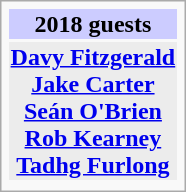<table class="infobox" style="text-align:center;">
<tr>
<th style="background:#ccf;">2018 guests</th>
</tr>
<tr>
<th style="background:#ececec;"><a href='#'>Davy Fitzgerald</a> <br><a href='#'>Jake Carter</a> <br> <a href='#'>Seán O'Brien</a> <br> <a href='#'>Rob Kearney</a>  <br> <a href='#'>Tadhg Furlong</a></th>
</tr>
<tr>
</tr>
</table>
